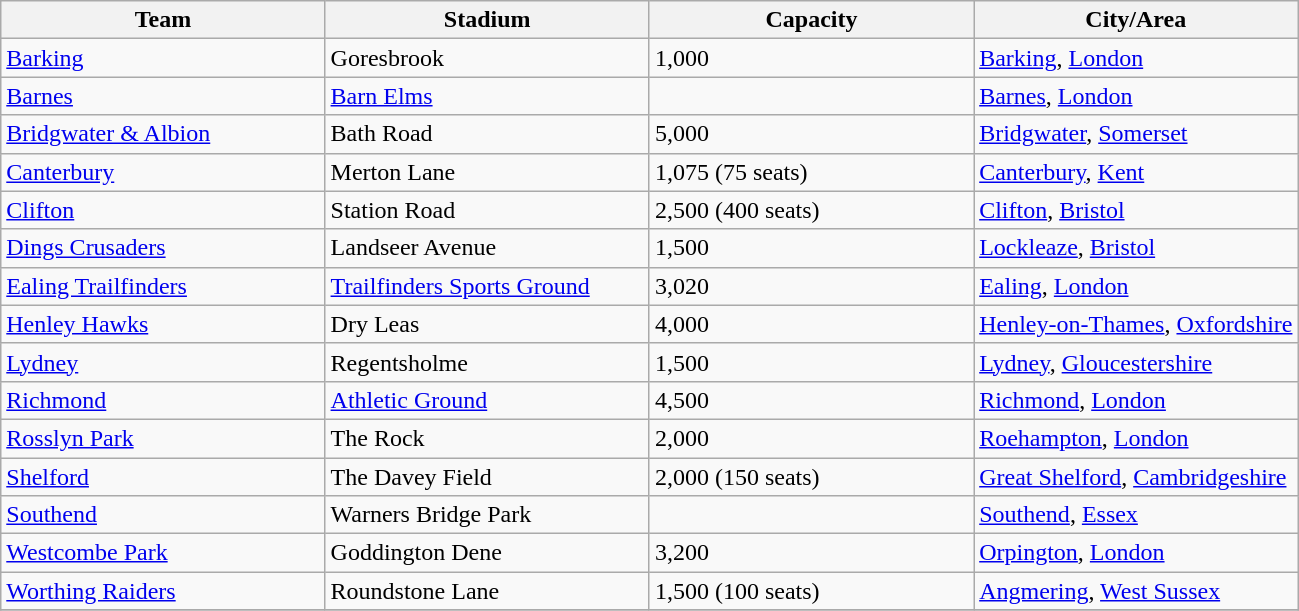<table class="wikitable sortable">
<tr>
<th width=25%>Team</th>
<th width=25%>Stadium</th>
<th width=25%>Capacity</th>
<th width=25%>City/Area</th>
</tr>
<tr>
<td><a href='#'>Barking</a></td>
<td>Goresbrook</td>
<td>1,000</td>
<td><a href='#'>Barking</a>, <a href='#'>London</a></td>
</tr>
<tr>
<td><a href='#'>Barnes</a></td>
<td><a href='#'>Barn Elms</a></td>
<td></td>
<td><a href='#'>Barnes</a>, <a href='#'>London</a></td>
</tr>
<tr>
<td><a href='#'>Bridgwater & Albion</a></td>
<td>Bath Road</td>
<td>5,000</td>
<td><a href='#'>Bridgwater</a>, <a href='#'>Somerset</a></td>
</tr>
<tr>
<td><a href='#'>Canterbury</a></td>
<td>Merton Lane</td>
<td>1,075 (75 seats)</td>
<td><a href='#'>Canterbury</a>, <a href='#'>Kent</a></td>
</tr>
<tr>
<td><a href='#'>Clifton</a></td>
<td>Station Road</td>
<td>2,500 (400 seats)</td>
<td><a href='#'>Clifton</a>, <a href='#'>Bristol</a></td>
</tr>
<tr>
<td><a href='#'>Dings Crusaders</a></td>
<td>Landseer Avenue</td>
<td>1,500</td>
<td><a href='#'>Lockleaze</a>, <a href='#'>Bristol</a></td>
</tr>
<tr>
<td><a href='#'>Ealing Trailfinders</a></td>
<td><a href='#'>Trailfinders Sports Ground</a></td>
<td>3,020</td>
<td><a href='#'>Ealing</a>, <a href='#'>London</a></td>
</tr>
<tr>
<td><a href='#'>Henley Hawks</a></td>
<td>Dry Leas</td>
<td>4,000</td>
<td><a href='#'>Henley-on-Thames</a>, <a href='#'>Oxfordshire</a></td>
</tr>
<tr>
<td><a href='#'>Lydney</a></td>
<td>Regentsholme</td>
<td>1,500</td>
<td><a href='#'>Lydney</a>, <a href='#'>Gloucestershire</a></td>
</tr>
<tr>
<td><a href='#'>Richmond</a></td>
<td><a href='#'>Athletic Ground</a></td>
<td>4,500</td>
<td><a href='#'>Richmond</a>, <a href='#'>London</a></td>
</tr>
<tr>
<td><a href='#'>Rosslyn Park</a></td>
<td>The Rock</td>
<td>2,000</td>
<td><a href='#'>Roehampton</a>, <a href='#'>London</a></td>
</tr>
<tr>
<td><a href='#'>Shelford</a></td>
<td>The Davey Field</td>
<td>2,000 (150 seats)</td>
<td><a href='#'>Great Shelford</a>, <a href='#'>Cambridgeshire</a></td>
</tr>
<tr>
<td><a href='#'>Southend</a></td>
<td>Warners Bridge Park</td>
<td></td>
<td><a href='#'>Southend</a>, <a href='#'>Essex</a></td>
</tr>
<tr>
<td><a href='#'>Westcombe Park</a></td>
<td>Goddington Dene</td>
<td>3,200</td>
<td><a href='#'>Orpington</a>, <a href='#'>London</a></td>
</tr>
<tr>
<td><a href='#'>Worthing Raiders</a></td>
<td>Roundstone Lane</td>
<td>1,500 (100 seats)</td>
<td><a href='#'>Angmering</a>, <a href='#'>West Sussex</a></td>
</tr>
<tr>
</tr>
</table>
